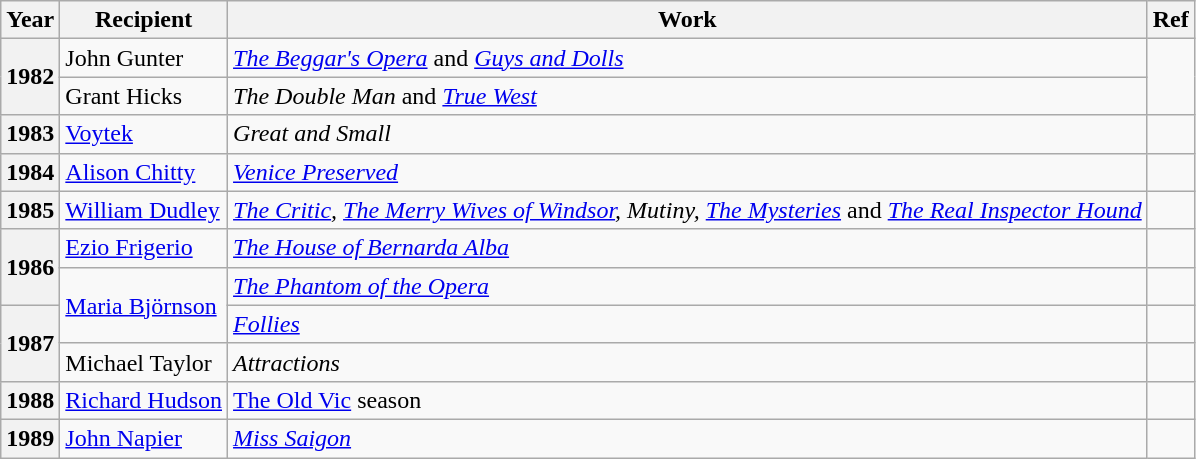<table class="wikitable">
<tr>
<th>Year</th>
<th>Recipient</th>
<th>Work</th>
<th>Ref</th>
</tr>
<tr>
<th rowspan="2">1982</th>
<td>John Gunter</td>
<td><em><a href='#'>The Beggar's Opera</a></em> and <em><a href='#'>Guys and Dolls</a></em></td>
<td rowspan="2"></td>
</tr>
<tr>
<td>Grant Hicks</td>
<td><em>The Double Man</em> and <em><a href='#'>True West</a></em></td>
</tr>
<tr>
<th>1983</th>
<td><a href='#'>Voytek</a></td>
<td><em>Great and Small</em></td>
<td></td>
</tr>
<tr>
<th>1984</th>
<td><a href='#'>Alison Chitty</a></td>
<td><em><a href='#'>Venice Preserved</a></em></td>
<td></td>
</tr>
<tr>
<th>1985</th>
<td><a href='#'>William Dudley</a></td>
<td><em><a href='#'>The Critic</a>, <a href='#'>The Merry Wives of Windsor</a>, Mutiny, <a href='#'>The Mysteries</a></em> and <em><a href='#'>The Real Inspector Hound</a></em></td>
<td></td>
</tr>
<tr>
<th rowspan="2">1986</th>
<td><a href='#'>Ezio Frigerio</a></td>
<td><em><a href='#'>The House of Bernarda Alba</a></em></td>
<td></td>
</tr>
<tr>
<td rowspan="2"><a href='#'>Maria Björnson</a></td>
<td><em><a href='#'>The Phantom of the Opera</a></em></td>
<td></td>
</tr>
<tr>
<th rowspan="2">1987</th>
<td><em><a href='#'>Follies</a></em></td>
<td></td>
</tr>
<tr>
<td>Michael Taylor</td>
<td><em>Attractions</em></td>
<td></td>
</tr>
<tr>
<th>1988</th>
<td><a href='#'>Richard Hudson</a></td>
<td><a href='#'>The Old Vic</a> season</td>
<td></td>
</tr>
<tr>
<th>1989</th>
<td><a href='#'>John Napier</a></td>
<td><em><a href='#'>Miss Saigon</a></em></td>
<td></td>
</tr>
</table>
